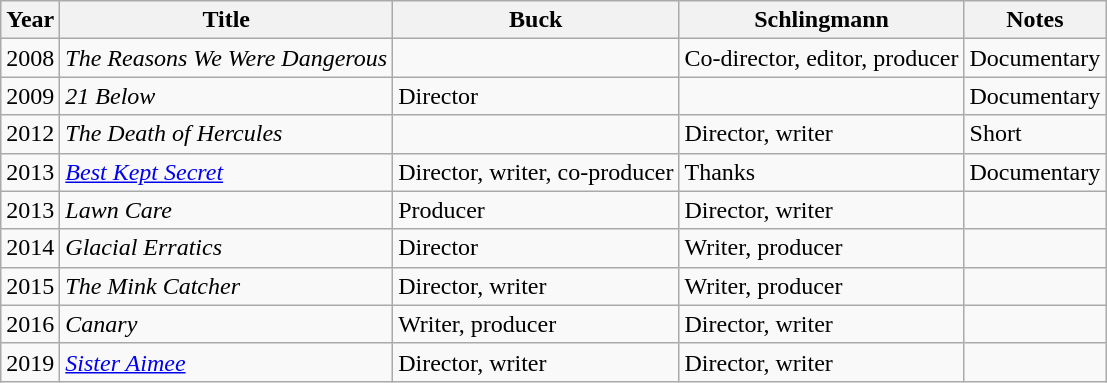<table class="wikitable sortable">
<tr>
<th>Year</th>
<th>Title</th>
<th>Buck</th>
<th>Schlingmann</th>
<th class="unsortable">Notes</th>
</tr>
<tr>
<td>2008</td>
<td><em>The Reasons We Were Dangerous</em></td>
<td></td>
<td>Co-director, editor, producer</td>
<td>Documentary</td>
</tr>
<tr>
<td>2009</td>
<td><em>21 Below</em></td>
<td>Director</td>
<td></td>
<td>Documentary</td>
</tr>
<tr>
<td>2012</td>
<td><em>The Death of Hercules</em></td>
<td></td>
<td>Director, writer</td>
<td>Short</td>
</tr>
<tr>
<td>2013</td>
<td><em><a href='#'>Best Kept Secret</a></em></td>
<td>Director, writer, co-producer</td>
<td>Thanks</td>
<td>Documentary</td>
</tr>
<tr>
<td>2013</td>
<td><em>Lawn Care</em></td>
<td>Producer</td>
<td>Director, writer</td>
<td></td>
</tr>
<tr>
<td>2014</td>
<td><em>Glacial Erratics</em></td>
<td>Director</td>
<td>Writer, producer</td>
<td></td>
</tr>
<tr>
<td>2015</td>
<td><em>The Mink Catcher</em></td>
<td>Director, writer</td>
<td>Writer, producer</td>
<td></td>
</tr>
<tr>
<td>2016</td>
<td><em>Canary</em></td>
<td>Writer, producer</td>
<td>Director, writer</td>
<td></td>
</tr>
<tr>
<td>2019</td>
<td><em><a href='#'>Sister Aimee</a></em></td>
<td>Director, writer</td>
<td>Director, writer</td>
<td></td>
</tr>
</table>
